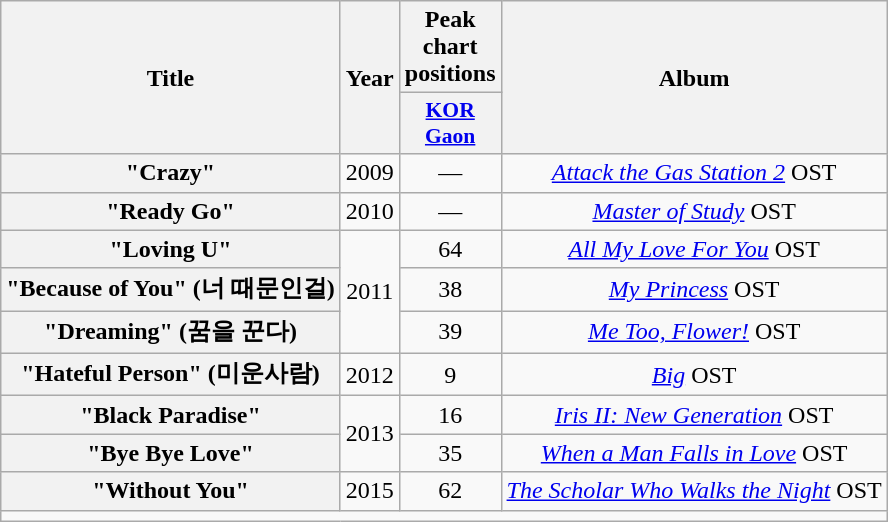<table class="wikitable plainrowheaders" style="text-align:center;">
<tr>
<th rowspan="2">Title</th>
<th rowspan="2">Year</th>
<th>Peak chart positions</th>
<th rowspan="2">Album</th>
</tr>
<tr>
<th scope="col" style="width:3em;font-size:90%;"><a href='#'>KOR<br>Gaon</a><br></th>
</tr>
<tr>
<th scope="row">"Crazy"</th>
<td>2009</td>
<td>—</td>
<td><em><a href='#'>Attack the Gas Station 2</a></em> OST</td>
</tr>
<tr>
<th scope="row">"Ready Go"</th>
<td>2010</td>
<td>—</td>
<td><em><a href='#'>Master of Study</a></em> OST</td>
</tr>
<tr>
<th scope="row">"Loving U"</th>
<td rowspan="3">2011</td>
<td>64</td>
<td><em><a href='#'>All My Love For You</a></em> OST</td>
</tr>
<tr>
<th scope="row">"Because of You" (너 때문인걸)</th>
<td>38</td>
<td><em><a href='#'>My Princess</a></em> OST</td>
</tr>
<tr>
<th scope="row">"Dreaming" (꿈을 꾼다)</th>
<td>39</td>
<td><em><a href='#'>Me Too, Flower!</a></em> OST</td>
</tr>
<tr>
<th scope="row">"Hateful Person" (미운사람)</th>
<td>2012</td>
<td>9</td>
<td><em><a href='#'>Big</a></em> OST</td>
</tr>
<tr>
<th scope="row">"Black Paradise"</th>
<td rowspan="2">2013</td>
<td>16</td>
<td><em><a href='#'>Iris II: New Generation</a></em> OST</td>
</tr>
<tr>
<th scope="row">"Bye Bye Love" </th>
<td>35</td>
<td><em><a href='#'>When a Man Falls in Love</a></em> OST</td>
</tr>
<tr>
<th scope="row">"Without You"</th>
<td>2015</td>
<td>62</td>
<td><em><a href='#'>The Scholar Who Walks the Night</a></em> OST</td>
</tr>
<tr>
<td colspan="4"></td>
</tr>
</table>
